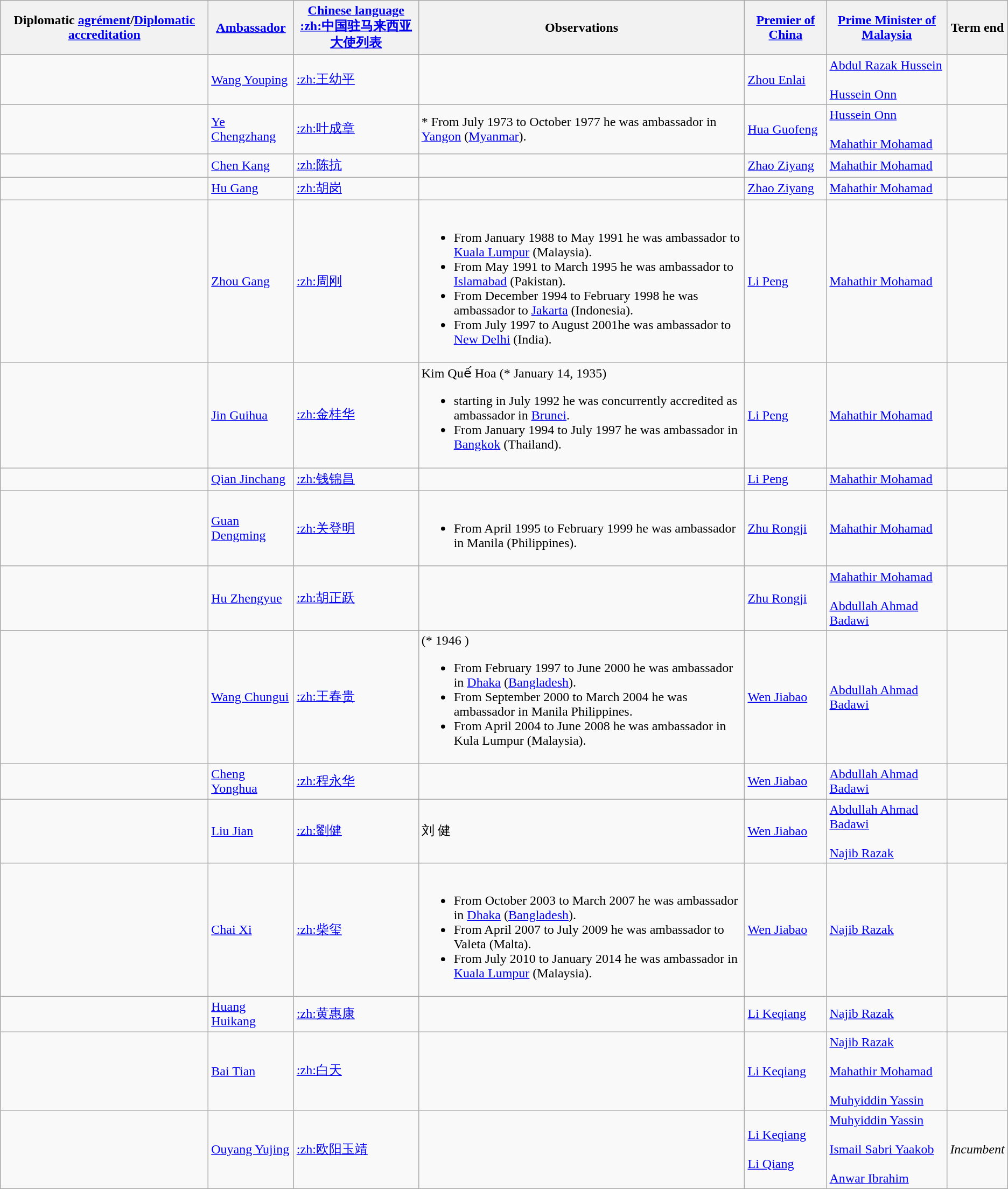<table class="wikitable sortable">
<tr>
<th>Diplomatic <a href='#'>agrément</a>/<a href='#'>Diplomatic accreditation</a></th>
<th><a href='#'>Ambassador</a></th>
<th><a href='#'>Chinese language</a><br><span><a href='#'>:zh:中国驻马来西亚大使列表</a></span></th>
<th>Observations</th>
<th><a href='#'>Premier of China</a></th>
<th><a href='#'>Prime Minister of Malaysia</a></th>
<th>Term end</th>
</tr>
<tr>
<td></td>
<td><a href='#'>Wang Youping</a></td>
<td><span><a href='#'>:zh:王幼平</a></span></td>
<td></td>
<td><a href='#'>Zhou Enlai</a></td>
<td><a href='#'>Abdul Razak Hussein</a><br><br> <a href='#'>Hussein Onn</a></td>
<td></td>
</tr>
<tr>
<td></td>
<td><a href='#'>Ye Chengzhang</a></td>
<td><span><a href='#'>:zh:叶成章</a></span></td>
<td>* From July 1973 to October 1977 he was ambassador in <a href='#'>Yangon</a> (<a href='#'>Myanmar</a>).</td>
<td><a href='#'>Hua Guofeng</a></td>
<td><a href='#'>Hussein Onn</a><br><br> <a href='#'>Mahathir Mohamad</a></td>
<td></td>
</tr>
<tr>
<td></td>
<td><a href='#'>Chen Kang</a></td>
<td><span><a href='#'>:zh:陈抗</a></span></td>
<td></td>
<td><a href='#'>Zhao Ziyang</a></td>
<td><a href='#'>Mahathir Mohamad</a></td>
<td></td>
</tr>
<tr>
<td></td>
<td><a href='#'>Hu Gang</a></td>
<td><span><a href='#'>:zh:胡岗</a></span></td>
<td></td>
<td><a href='#'>Zhao Ziyang</a></td>
<td><a href='#'>Mahathir Mohamad</a></td>
<td></td>
</tr>
<tr>
<td></td>
<td><a href='#'>Zhou Gang</a></td>
<td><span><a href='#'>:zh:周刚</a></span></td>
<td><br><ul><li>From January 1988 to May 1991 he was ambassador to <a href='#'>Kuala Lumpur</a> (Malaysia).</li><li>From May 1991 to March 1995 he was ambassador to <a href='#'>Islamabad</a> (Pakistan).</li><li>From December 1994 to February 1998 he was ambassador to <a href='#'>Jakarta</a> (Indonesia).</li><li>From July 1997 to August 2001he was ambassador to <a href='#'>New Delhi</a> (India).</li></ul></td>
<td><a href='#'>Li Peng</a></td>
<td><a href='#'>Mahathir Mohamad</a></td>
<td></td>
</tr>
<tr>
<td></td>
<td><a href='#'>Jin Guihua</a></td>
<td><span><a href='#'>:zh:金桂华</a></span></td>
<td>Kim Quế Hoa (* January 14, 1935)<br><ul><li>starting in July 1992 he was concurrently accredited as ambassador in <a href='#'>Brunei</a>.</li><li>From January 1994 to July 1997 he was ambassador in <a href='#'>Bangkok</a> (Thailand).</li></ul></td>
<td><a href='#'>Li Peng</a></td>
<td><a href='#'>Mahathir Mohamad</a></td>
<td></td>
</tr>
<tr>
<td></td>
<td><a href='#'>Qian Jinchang</a></td>
<td><span><a href='#'>:zh:钱锦昌</a></span></td>
<td></td>
<td><a href='#'>Li Peng</a></td>
<td><a href='#'>Mahathir Mohamad</a></td>
<td></td>
</tr>
<tr>
<td></td>
<td><a href='#'>Guan Dengming</a></td>
<td><span><a href='#'>:zh:关登明</a></span></td>
<td><br><ul><li>From April 1995 to February 1999 he was ambassador in Manila (Philippines).</li></ul></td>
<td><a href='#'>Zhu Rongji</a></td>
<td><a href='#'>Mahathir Mohamad</a></td>
<td></td>
</tr>
<tr>
<td></td>
<td><a href='#'>Hu Zhengyue</a></td>
<td><span><a href='#'>:zh:胡正跃</a></span></td>
<td></td>
<td><a href='#'>Zhu Rongji</a></td>
<td><a href='#'>Mahathir Mohamad</a><br><br> <a href='#'>Abdullah Ahmad Badawi</a></td>
<td></td>
</tr>
<tr>
<td></td>
<td><a href='#'>Wang Chungui</a></td>
<td><span><a href='#'>:zh:王春贵</a></span></td>
<td>(* 1946 )<br><ul><li>From February 1997 to June 2000 he was ambassador in <a href='#'>Dhaka</a> (<a href='#'>Bangladesh</a>).</li><li>From September 2000 to March 2004 he was ambassador in Manila Philippines.</li><li>From April 2004 to June 2008 he was ambassador in Kula Lumpur (Malaysia).</li></ul></td>
<td><a href='#'>Wen Jiabao</a></td>
<td><a href='#'>Abdullah Ahmad Badawi</a></td>
<td></td>
</tr>
<tr>
<td></td>
<td><a href='#'>Cheng Yonghua</a></td>
<td><span><a href='#'>:zh:程永华</a></span></td>
<td></td>
<td><a href='#'>Wen Jiabao</a></td>
<td><a href='#'>Abdullah Ahmad Badawi</a></td>
<td></td>
</tr>
<tr>
<td></td>
<td><a href='#'>Liu Jian</a></td>
<td><span><a href='#'>:zh:劉健</a></span></td>
<td><span>刘 健</span></td>
<td><a href='#'>Wen Jiabao</a></td>
<td><a href='#'>Abdullah Ahmad Badawi</a><br><br> <a href='#'>Najib Razak</a></td>
<td></td>
</tr>
<tr>
<td></td>
<td><a href='#'>Chai Xi</a></td>
<td><span><a href='#'>:zh:柴玺</a></span></td>
<td><br><ul><li>From October 2003 to March 2007 he was ambassador in <a href='#'>Dhaka</a> (<a href='#'>Bangladesh</a>).</li><li>From April 2007 to July 2009 he was ambassador to Valeta (Malta).</li><li>From July 2010 to January 2014 he was ambassador in <a href='#'>Kuala Lumpur</a> (Malaysia).</li></ul></td>
<td><a href='#'>Wen Jiabao</a></td>
<td><a href='#'>Najib Razak</a></td>
<td></td>
</tr>
<tr>
<td></td>
<td><a href='#'>Huang Huikang</a></td>
<td><span><a href='#'>:zh:黄惠康</a></span></td>
<td></td>
<td><a href='#'>Li Keqiang</a></td>
<td><a href='#'>Najib Razak</a></td>
<td></td>
</tr>
<tr>
<td></td>
<td><a href='#'>Bai Tian</a></td>
<td><span><a href='#'>:zh:白天</a></span></td>
<td></td>
<td><a href='#'>Li Keqiang</a></td>
<td><a href='#'>Najib Razak</a><br><br> <a href='#'>Mahathir Mohamad</a><br><br> <a href='#'>Muhyiddin Yassin</a></td>
<td></td>
</tr>
<tr>
<td></td>
<td><a href='#'>Ouyang Yujing</a></td>
<td><span><a href='#'>:zh:欧阳玉靖</a></span></td>
<td></td>
<td><a href='#'>Li Keqiang</a><br><br> <a href='#'>Li Qiang</a></td>
<td><a href='#'>Muhyiddin Yassin</a><br><br> <a href='#'>Ismail Sabri Yaakob</a><br><br> <a href='#'>Anwar Ibrahim</a></td>
<td><em>Incumbent</em></td>
</tr>
</table>
